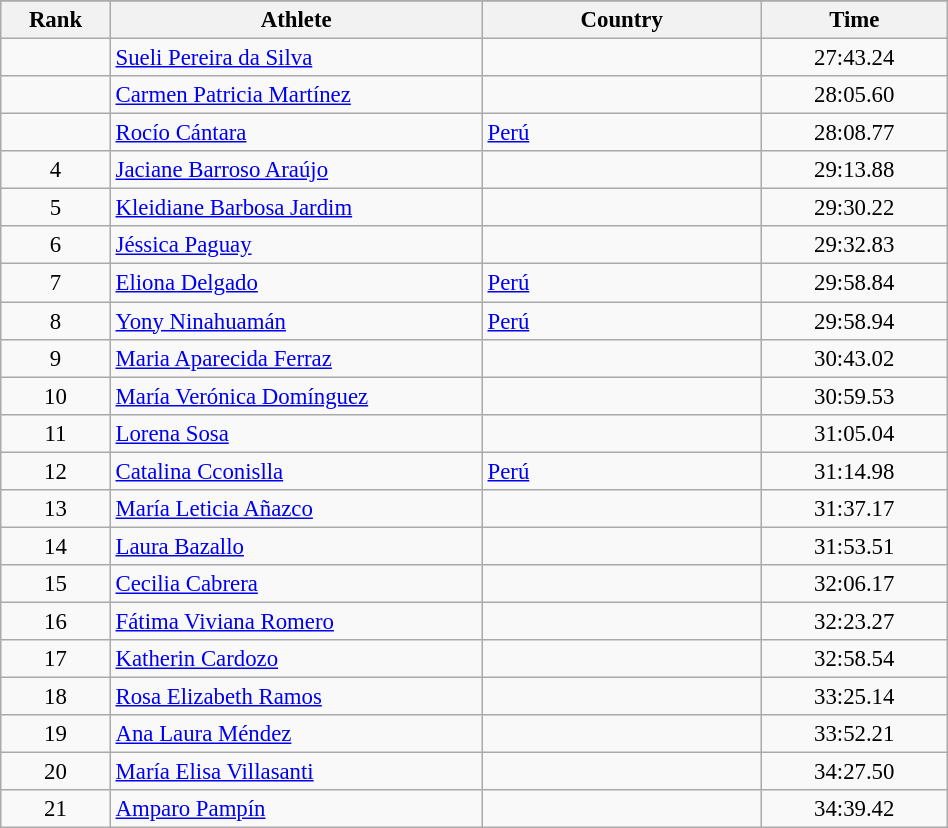<table class="wikitable sortable" style=" text-align:center; font-size:95%;" width="50%">
<tr>
</tr>
<tr>
<th width=5%>Rank</th>
<th width=20%>Athlete</th>
<th width=15%>Country</th>
<th width=10%>Time</th>
</tr>
<tr>
<td align=center></td>
<td align=left><a href='#'>Sueli Pereira da Silva</a></td>
<td align=left></td>
<td>27:43.24</td>
</tr>
<tr>
<td align=center></td>
<td align=left><a href='#'>Carmen Patricia Martínez</a></td>
<td align=left></td>
<td>28:05.60</td>
</tr>
<tr>
<td align=center></td>
<td align=left><a href='#'>Rocío Cántara</a></td>
<td align=left> <a href='#'>Perú</a></td>
<td>28:08.77</td>
</tr>
<tr>
<td align=center>4</td>
<td align=left><a href='#'>Jaciane Barroso Araújo</a></td>
<td align=left></td>
<td>29:13.88</td>
</tr>
<tr>
<td align=center>5</td>
<td align=left><a href='#'>Kleidiane Barbosa Jardim</a></td>
<td align=left></td>
<td>29:30.22</td>
</tr>
<tr>
<td align=center>6</td>
<td align=left><a href='#'>Jéssica Paguay</a></td>
<td align=left></td>
<td>29:32.83</td>
</tr>
<tr>
<td align=center>7</td>
<td align=left><a href='#'>Eliona Delgado</a></td>
<td align=left> <a href='#'>Perú</a></td>
<td>29:58.84</td>
</tr>
<tr>
<td align=center>8</td>
<td align=left><a href='#'>Yony Ninahuamán</a></td>
<td align=left> <a href='#'>Perú</a></td>
<td>29:58.94</td>
</tr>
<tr>
<td align=center>9</td>
<td align=left><a href='#'>Maria Aparecida Ferraz</a></td>
<td align=left></td>
<td>30:43.02</td>
</tr>
<tr>
<td align=center>10</td>
<td align=left><a href='#'>María Verónica Domínguez</a></td>
<td align=left></td>
<td>30:59.53</td>
</tr>
<tr>
<td align=center>11</td>
<td align=left><a href='#'>Lorena Sosa</a></td>
<td align=left></td>
<td>31:05.04</td>
</tr>
<tr>
<td align=center>12</td>
<td align=left><a href='#'>Catalina Cconislla</a></td>
<td align=left> <a href='#'>Perú</a></td>
<td>31:14.98</td>
</tr>
<tr>
<td align=center>13</td>
<td align=left><a href='#'>María Leticia Añazco</a></td>
<td align=left></td>
<td>31:37.17</td>
</tr>
<tr>
<td align=center>14</td>
<td align=left><a href='#'>Laura Bazallo</a></td>
<td align=left></td>
<td>31:53.51</td>
</tr>
<tr>
<td align=center>15</td>
<td align=left><a href='#'>Cecilia Cabrera</a></td>
<td align=left></td>
<td>32:06.17</td>
</tr>
<tr>
<td align=center>16</td>
<td align=left><a href='#'>Fátima Viviana Romero</a></td>
<td align=left></td>
<td>32:23.27</td>
</tr>
<tr>
<td align=center>17</td>
<td align=left><a href='#'>Katherin Cardozo</a></td>
<td align=left></td>
<td>32:58.54</td>
</tr>
<tr>
<td align=center>18</td>
<td align=left><a href='#'>Rosa Elizabeth Ramos</a></td>
<td align=left></td>
<td>33:25.14</td>
</tr>
<tr>
<td align=center>19</td>
<td align=left><a href='#'>Ana Laura Méndez</a></td>
<td align=left></td>
<td>33:52.21</td>
</tr>
<tr>
<td align=center>20</td>
<td align=left><a href='#'>María Elisa Villasanti</a></td>
<td align=left></td>
<td>34:27.50</td>
</tr>
<tr>
<td align=center>21</td>
<td align=left><a href='#'>Amparo Pampín</a></td>
<td align=left></td>
<td>34:39.42</td>
</tr>
</table>
